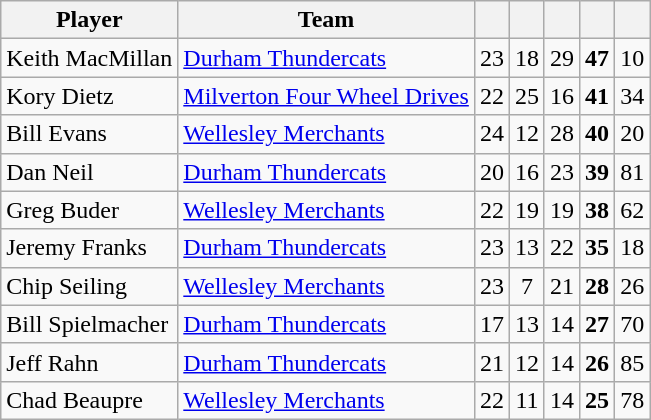<table class="wikitable" style="text-align:center">
<tr>
<th width:30%;">Player</th>
<th width:30%;">Team</th>
<th width:7.5%;"></th>
<th width:7.5%;"></th>
<th width:7.5%;"></th>
<th width:7.5%;"></th>
<th width:7.5%;"></th>
</tr>
<tr>
<td align=left>Keith MacMillan</td>
<td align=left><a href='#'>Durham Thundercats</a></td>
<td>23</td>
<td>18</td>
<td>29</td>
<td><strong>47</strong></td>
<td>10</td>
</tr>
<tr>
<td align=left>Kory Dietz</td>
<td align=left><a href='#'>Milverton Four Wheel Drives</a></td>
<td>22</td>
<td>25</td>
<td>16</td>
<td><strong>41</strong></td>
<td>34</td>
</tr>
<tr>
<td align=left>Bill Evans</td>
<td align=left><a href='#'>Wellesley Merchants</a></td>
<td>24</td>
<td>12</td>
<td>28</td>
<td><strong>40</strong></td>
<td>20</td>
</tr>
<tr>
<td align=left>Dan Neil</td>
<td align=left><a href='#'>Durham Thundercats</a></td>
<td>20</td>
<td>16</td>
<td>23</td>
<td><strong>39</strong></td>
<td>81</td>
</tr>
<tr>
<td align=left>Greg Buder</td>
<td align=left><a href='#'>Wellesley Merchants</a></td>
<td>22</td>
<td>19</td>
<td>19</td>
<td><strong>38</strong></td>
<td>62</td>
</tr>
<tr>
<td align=left>Jeremy Franks</td>
<td align=left><a href='#'>Durham Thundercats</a></td>
<td>23</td>
<td>13</td>
<td>22</td>
<td><strong>35</strong></td>
<td>18</td>
</tr>
<tr>
<td align=left>Chip Seiling</td>
<td align=left><a href='#'>Wellesley Merchants</a></td>
<td>23</td>
<td>7</td>
<td>21</td>
<td><strong>28</strong></td>
<td>26</td>
</tr>
<tr>
<td align=left>Bill Spielmacher</td>
<td align=left><a href='#'>Durham Thundercats</a></td>
<td>17</td>
<td>13</td>
<td>14</td>
<td><strong>27</strong></td>
<td>70</td>
</tr>
<tr>
<td align=left>Jeff Rahn</td>
<td align=left><a href='#'>Durham Thundercats</a></td>
<td>21</td>
<td>12</td>
<td>14</td>
<td><strong>26</strong></td>
<td>85</td>
</tr>
<tr>
<td align=left>Chad Beaupre</td>
<td align=left><a href='#'>Wellesley Merchants</a></td>
<td>22</td>
<td>11</td>
<td>14</td>
<td><strong>25</strong></td>
<td>78</td>
</tr>
</table>
